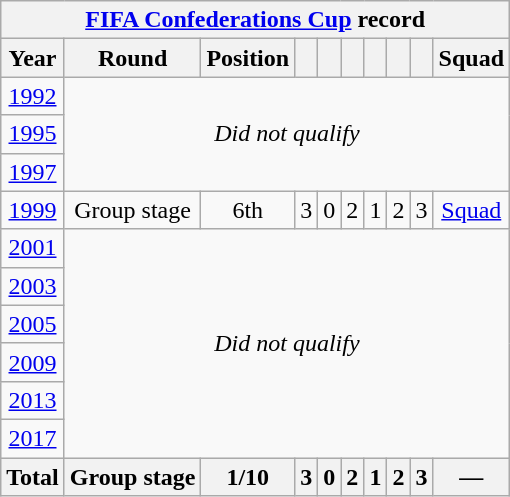<table class="wikitable" style="text-align: center;">
<tr>
<th colspan=10><a href='#'>FIFA Confederations Cup</a> record</th>
</tr>
<tr>
<th>Year</th>
<th>Round</th>
<th>Position</th>
<th></th>
<th></th>
<th></th>
<th></th>
<th></th>
<th></th>
<th>Squad</th>
</tr>
<tr>
<td> <a href='#'>1992</a></td>
<td colspan=9 rowspan=3><em>Did not qualify</em></td>
</tr>
<tr>
<td> <a href='#'>1995</a></td>
</tr>
<tr>
<td> <a href='#'>1997</a></td>
</tr>
<tr>
<td> <a href='#'>1999</a></td>
<td>Group stage</td>
<td>6th</td>
<td>3</td>
<td>0</td>
<td>2</td>
<td>1</td>
<td>2</td>
<td>3</td>
<td><a href='#'>Squad</a></td>
</tr>
<tr>
<td>  <a href='#'>2001</a></td>
<td colspan=9 rowspan=6><em>Did not qualify</em></td>
</tr>
<tr>
<td> <a href='#'>2003</a></td>
</tr>
<tr>
<td> <a href='#'>2005</a></td>
</tr>
<tr>
<td> <a href='#'>2009</a></td>
</tr>
<tr>
<td> <a href='#'>2013</a></td>
</tr>
<tr>
<td> <a href='#'>2017</a></td>
</tr>
<tr>
<th>Total</th>
<th>Group stage</th>
<th>1/10</th>
<th>3</th>
<th>0</th>
<th>2</th>
<th>1</th>
<th>2</th>
<th>3</th>
<th>—</th>
</tr>
</table>
